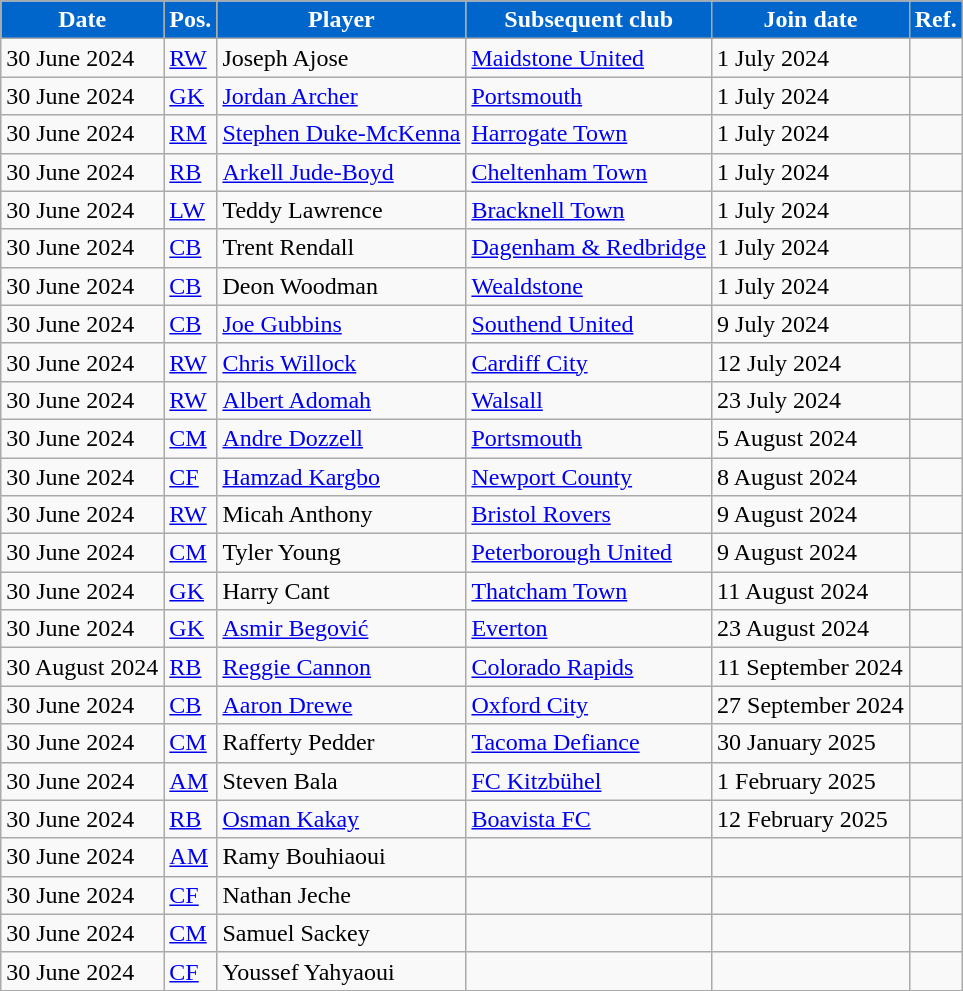<table class="wikitable plainrowheaders sortable">
<tr>
<th style="background:#0066cc; color:#ffffff">Date</th>
<th style="background:#0066cc; color:#ffffff">Pos.</th>
<th style="background:#0066cc; color:#ffffff">Player</th>
<th style="background:#0066cc; color:#ffffff">Subsequent club</th>
<th style="background:#0066cc; color:#ffffff">Join date</th>
<th style="background:#0066cc; color:#ffffff">Ref.</th>
</tr>
<tr>
<td>30 June 2024</td>
<td><a href='#'>RW</a></td>
<td> Joseph Ajose</td>
<td> <a href='#'>Maidstone United</a></td>
<td>1 July 2024</td>
<td></td>
</tr>
<tr>
<td>30 June 2024</td>
<td><a href='#'>GK</a></td>
<td> <a href='#'>Jordan Archer</a></td>
<td> <a href='#'>Portsmouth</a></td>
<td>1 July 2024</td>
<td></td>
</tr>
<tr>
<td>30 June 2024</td>
<td><a href='#'>RM</a></td>
<td> <a href='#'>Stephen Duke-McKenna</a></td>
<td> <a href='#'>Harrogate Town</a></td>
<td>1 July 2024</td>
<td></td>
</tr>
<tr>
<td>30 June 2024</td>
<td><a href='#'>RB</a></td>
<td> <a href='#'>Arkell Jude-Boyd</a></td>
<td> <a href='#'>Cheltenham Town</a></td>
<td>1 July 2024</td>
<td></td>
</tr>
<tr>
<td>30 June 2024</td>
<td><a href='#'>LW</a></td>
<td> Teddy Lawrence</td>
<td> <a href='#'>Bracknell Town</a></td>
<td>1 July 2024</td>
<td></td>
</tr>
<tr>
<td>30 June 2024</td>
<td><a href='#'>CB</a></td>
<td> Trent Rendall</td>
<td> <a href='#'>Dagenham & Redbridge</a></td>
<td>1 July 2024</td>
<td></td>
</tr>
<tr>
<td>30 June 2024</td>
<td><a href='#'>CB</a></td>
<td> Deon Woodman</td>
<td> <a href='#'>Wealdstone</a></td>
<td>1 July 2024</td>
<td></td>
</tr>
<tr>
<td>30 June 2024</td>
<td><a href='#'>CB</a></td>
<td> <a href='#'>Joe Gubbins</a></td>
<td> <a href='#'>Southend United</a></td>
<td>9 July 2024</td>
<td></td>
</tr>
<tr>
<td>30 June 2024</td>
<td><a href='#'>RW</a></td>
<td> <a href='#'>Chris Willock</a></td>
<td> <a href='#'>Cardiff City</a></td>
<td>12 July 2024</td>
<td></td>
</tr>
<tr>
<td>30 June 2024</td>
<td><a href='#'>RW</a></td>
<td> <a href='#'>Albert Adomah</a></td>
<td> <a href='#'>Walsall</a></td>
<td>23 July 2024</td>
<td></td>
</tr>
<tr>
<td>30 June 2024</td>
<td><a href='#'>CM</a></td>
<td> <a href='#'>Andre Dozzell</a></td>
<td> <a href='#'>Portsmouth</a></td>
<td>5 August 2024</td>
<td></td>
</tr>
<tr>
<td>30 June 2024</td>
<td><a href='#'>CF</a></td>
<td> <a href='#'>Hamzad Kargbo</a></td>
<td> <a href='#'>Newport County</a></td>
<td>8 August 2024</td>
<td></td>
</tr>
<tr>
<td>30 June 2024</td>
<td><a href='#'>RW</a></td>
<td> Micah Anthony</td>
<td> <a href='#'>Bristol Rovers</a></td>
<td>9 August 2024</td>
<td></td>
</tr>
<tr>
<td>30 June 2024</td>
<td><a href='#'>CM</a></td>
<td> Tyler Young</td>
<td> <a href='#'>Peterborough United</a></td>
<td>9 August 2024</td>
<td></td>
</tr>
<tr>
<td>30 June 2024</td>
<td><a href='#'>GK</a></td>
<td> Harry Cant</td>
<td> <a href='#'>Thatcham Town</a></td>
<td>11 August 2024</td>
<td></td>
</tr>
<tr>
<td>30 June 2024</td>
<td><a href='#'>GK</a></td>
<td> <a href='#'>Asmir Begović</a></td>
<td> <a href='#'>Everton</a></td>
<td>23 August 2024</td>
<td></td>
</tr>
<tr>
<td>30 August 2024</td>
<td><a href='#'>RB</a></td>
<td> <a href='#'>Reggie Cannon</a></td>
<td> <a href='#'>Colorado Rapids</a></td>
<td>11 September 2024</td>
<td></td>
</tr>
<tr>
<td>30 June 2024</td>
<td><a href='#'>CB</a></td>
<td> <a href='#'>Aaron Drewe</a></td>
<td> <a href='#'>Oxford City</a></td>
<td>27 September 2024</td>
<td></td>
</tr>
<tr>
<td>30 June 2024</td>
<td><a href='#'>CM</a></td>
<td> Rafferty Pedder</td>
<td> <a href='#'>Tacoma Defiance</a></td>
<td>30 January 2025</td>
<td></td>
</tr>
<tr>
<td>30 June 2024</td>
<td><a href='#'>AM</a></td>
<td> Steven Bala</td>
<td> <a href='#'>FC Kitzbühel</a></td>
<td>1 February 2025</td>
<td></td>
</tr>
<tr>
<td>30 June 2024</td>
<td><a href='#'>RB</a></td>
<td> <a href='#'>Osman Kakay</a></td>
<td> <a href='#'>Boavista FC</a></td>
<td>12 February 2025</td>
<td> </td>
</tr>
<tr>
<td>30 June 2024</td>
<td><a href='#'>AM</a></td>
<td> Ramy Bouhiaoui</td>
<td></td>
<td></td>
<td></td>
</tr>
<tr>
<td>30 June 2024</td>
<td><a href='#'>CF</a></td>
<td> Nathan Jeche</td>
<td></td>
<td></td>
<td></td>
</tr>
<tr>
<td>30 June 2024</td>
<td><a href='#'>CM</a></td>
<td> Samuel Sackey</td>
<td></td>
<td></td>
<td></td>
</tr>
<tr>
<td>30 June 2024</td>
<td><a href='#'>CF</a></td>
<td> Youssef Yahyaoui</td>
<td></td>
<td></td>
<td></td>
</tr>
</table>
